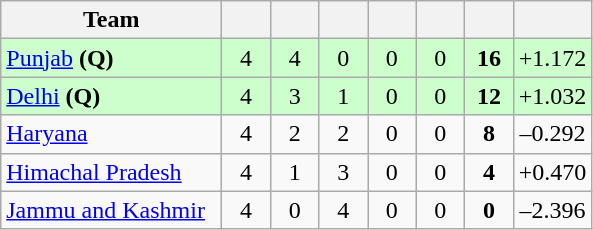<table class="wikitable" style="text-align:center">
<tr>
<th style="width:140px;">Team</th>
<th style="width:25px;"></th>
<th style="width:25px;"></th>
<th style="width:25px;"></th>
<th style="width:25px;"></th>
<th style="width:25px;"></th>
<th style="width:25px;"></th>
<th style="width:40px;"></th>
</tr>
<tr style="background:#cfc;">
<td style="text-align:left"><a href='#'>Punjab</a> <strong>(Q)</strong></td>
<td>4</td>
<td>4</td>
<td>0</td>
<td>0</td>
<td>0</td>
<td><strong>16</strong></td>
<td>+1.172</td>
</tr>
<tr style="background:#cfc;">
<td style="text-align:left"><a href='#'>Delhi</a> <strong>(Q)</strong></td>
<td>4</td>
<td>3</td>
<td>1</td>
<td>0</td>
<td>0</td>
<td><strong>12</strong></td>
<td>+1.032</td>
</tr>
<tr>
<td style="text-align:left"><a href='#'>Haryana</a></td>
<td>4</td>
<td>2</td>
<td>2</td>
<td>0</td>
<td>0</td>
<td><strong>8</strong></td>
<td>–0.292</td>
</tr>
<tr>
<td style="text-align:left"><a href='#'>Himachal Pradesh</a></td>
<td>4</td>
<td>1</td>
<td>3</td>
<td>0</td>
<td>0</td>
<td><strong>4</strong></td>
<td>+0.470</td>
</tr>
<tr>
<td style="text-align:left"><a href='#'>Jammu and Kashmir</a></td>
<td>4</td>
<td>0</td>
<td>4</td>
<td>0</td>
<td>0</td>
<td><strong>0</strong></td>
<td>–2.396</td>
</tr>
</table>
